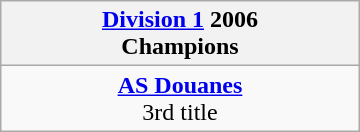<table class="wikitable" style="margin: 0 auto; width: 240px;">
<tr>
<th><a href='#'>Division 1</a> 2006<br>Champions</th>
</tr>
<tr>
<td align=center><strong><a href='#'>AS Douanes</a></strong><br>3rd title</td>
</tr>
</table>
